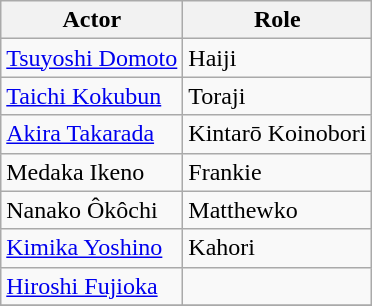<table class="wikitable">
<tr>
<th>Actor</th>
<th>Role</th>
</tr>
<tr>
<td><a href='#'>Tsuyoshi Domoto</a></td>
<td>Haiji</td>
</tr>
<tr>
<td><a href='#'>Taichi Kokubun</a></td>
<td>Toraji</td>
</tr>
<tr>
<td><a href='#'>Akira Takarada</a></td>
<td>Kintarō Koinobori</td>
</tr>
<tr>
<td>Medaka Ikeno</td>
<td>Frankie</td>
</tr>
<tr>
<td>Nanako Ôkôchi</td>
<td>Matthewko</td>
</tr>
<tr>
<td><a href='#'>Kimika Yoshino</a></td>
<td>Kahori</td>
</tr>
<tr>
<td><a href='#'>Hiroshi Fujioka</a></td>
<td></td>
</tr>
<tr>
</tr>
</table>
